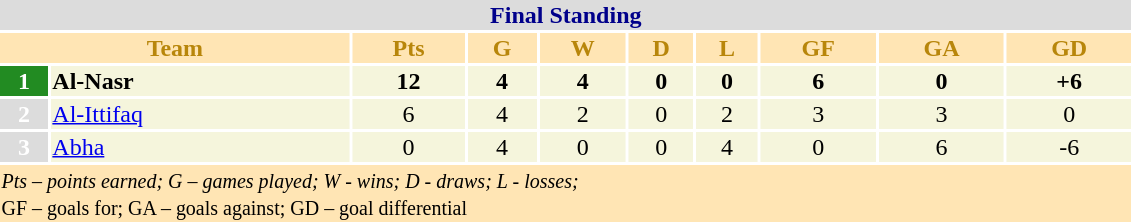<table width=60%>
<tr>
<th colspan="10" bgcolor=#DCDCDC style="color:#00008B;">Final Standing</th>
</tr>
<tr>
<th colspan="2" bgcolor=#ffe5b4 style="color:#B8860B;">Team</th>
<th bgcolor=#ffe5b4 align="center" style="color:#B8860B;">Pts</th>
<th bgcolor=#ffe5b4 align="center" style="color:#B8860B;">G</th>
<th bgcolor=#ffe5b4 align="center" style="color:#B8860B;">W</th>
<th bgcolor=#ffe5b4 align="center" style="color:#B8860B;">D</th>
<th bgcolor=#ffe5b4 align="center" style="color:#B8860B;">L</th>
<th bgcolor=#ffe5b4 align="center" style="color:#B8860B;">GF</th>
<th bgcolor=#ffe5b4 align="center" style="color:#B8860B;">GA</th>
<th bgcolor=#ffe5b4 align="center" style="color:#B8860B;">GD</th>
</tr>
<tr>
<th bgcolor=#228B22 align="center" style="color:white;">1</th>
<td bgcolor=#f5f5dc><strong>Al-Nasr</strong></td>
<td bgcolor=#f5f5dc align="center"><strong>12</strong></td>
<td bgcolor=#f5f5dc align="center"><strong>4</strong></td>
<td bgcolor=#f5f5dc align="center"><strong>4</strong></td>
<td bgcolor=#f5f5dc align="center"><strong>0</strong></td>
<td bgcolor=#f5f5dc align="center"><strong>0</strong></td>
<td bgcolor=#f5f5dc align="center"><strong>6</strong></td>
<td bgcolor=#f5f5dc align="center"><strong>0</strong></td>
<td bgcolor=#f5f5dc align="center"><strong>+6</strong></td>
</tr>
<tr>
<th bgcolor=#DCDCDC align="center" style="color:white;">2</th>
<td bgcolor=#f5f5dc><a href='#'>Al-Ittifaq</a></td>
<td bgcolor=#f5f5dc align="center">6</td>
<td bgcolor=#f5f5dc align="center">4</td>
<td bgcolor=#f5f5dc align="center">2</td>
<td bgcolor=#f5f5dc align="center">0</td>
<td bgcolor=#f5f5dc align="center">2</td>
<td bgcolor=#f5f5dc align="center">3</td>
<td bgcolor=#f5f5dc align="center">3</td>
<td bgcolor=#f5f5dc align="center">0</td>
</tr>
<tr>
<th bgcolor=#DCDCDC align="center" style="color:white;">3</th>
<td bgcolor=#f5f5dc><a href='#'>Abha</a></td>
<td bgcolor=#f5f5dc align="center">0</td>
<td bgcolor=#f5f5dc align="center">4</td>
<td bgcolor=#f5f5dc align="center">0</td>
<td bgcolor=#f5f5dc align="center">0</td>
<td bgcolor=#f5f5dc align="center">4</td>
<td bgcolor=#f5f5dc align="center">0</td>
<td bgcolor=#f5f5dc align="center">6</td>
<td bgcolor=#f5f5dc align="center">-6</td>
</tr>
<tr bgcolor=#ffe5b4>
<td colspan="10"><small><em>Pts – points earned; G – games played; W - wins; D - draws; L - losses;<br></em>GF – goals for; GA – goals against; GD – goal differential</small></td>
</tr>
</table>
